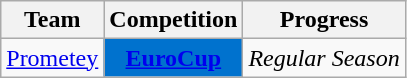<table class="wikitable sortable">
<tr>
<th>Team</th>
<th>Competition</th>
<th>Progress</th>
</tr>
<tr>
<td><a href='#'>Prometey</a></td>
<td rowspan="1" style="background-color:#0072CE;color:white;text-align:center"><strong><a href='#'><span>EuroCup</span></a></strong></td>
<td><em>Regular Season</em></td>
</tr>
</table>
